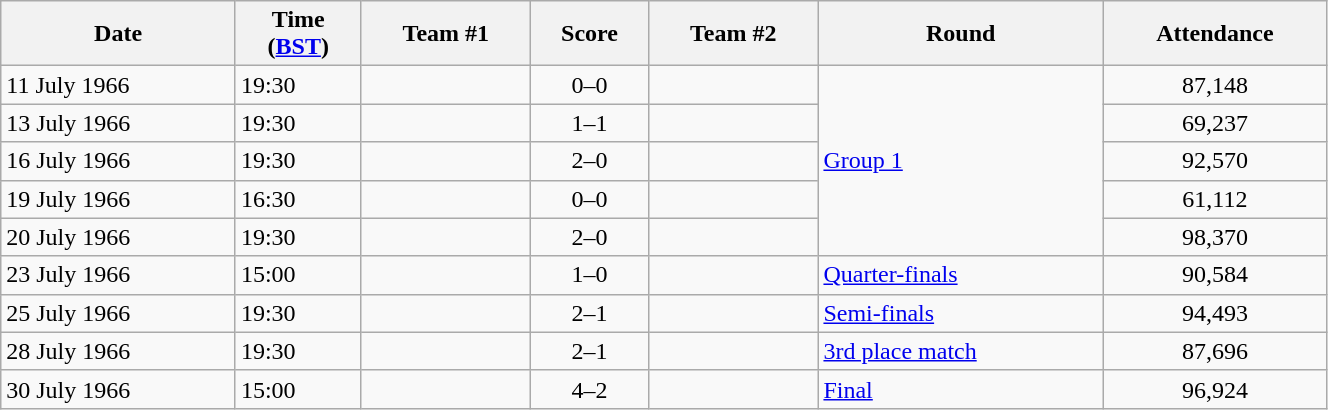<table class="wikitable sortable" style="text-align:left; width:70%;">
<tr>
<th>Date</th>
<th>Time<br>(<a href='#'>BST</a>)</th>
<th>Team #1</th>
<th>Score</th>
<th>Team #2</th>
<th>Round</th>
<th>Attendance</th>
</tr>
<tr>
<td>11 July 1966</td>
<td>19:30</td>
<td></td>
<td style="text-align:center;">0–0</td>
<td></td>
<td rowspan="5"><a href='#'>Group 1</a></td>
<td style="text-align:center;">87,148</td>
</tr>
<tr>
<td>13 July 1966</td>
<td>19:30</td>
<td></td>
<td style="text-align:center;">1–1</td>
<td></td>
<td style="text-align:center;">69,237</td>
</tr>
<tr>
<td>16 July 1966</td>
<td>19:30</td>
<td></td>
<td style="text-align:center;">2–0</td>
<td></td>
<td style="text-align:center;">92,570</td>
</tr>
<tr>
<td>19 July 1966</td>
<td>16:30</td>
<td></td>
<td style="text-align:center;">0–0</td>
<td></td>
<td style="text-align:center;">61,112</td>
</tr>
<tr>
<td>20 July 1966</td>
<td>19:30</td>
<td></td>
<td style="text-align:center;">2–0</td>
<td></td>
<td style="text-align:center;">98,370</td>
</tr>
<tr>
<td>23 July 1966</td>
<td>15:00</td>
<td></td>
<td style="text-align:center;">1–0</td>
<td></td>
<td><a href='#'>Quarter-finals</a></td>
<td style="text-align:center;">90,584</td>
</tr>
<tr>
<td>25 July 1966</td>
<td>19:30</td>
<td></td>
<td style="text-align:center;">2–1</td>
<td></td>
<td><a href='#'>Semi-finals</a></td>
<td style="text-align:center;">94,493</td>
</tr>
<tr>
<td>28 July 1966</td>
<td>19:30</td>
<td></td>
<td style="text-align:center;">2–1</td>
<td></td>
<td><a href='#'>3rd place match</a></td>
<td style="text-align:center;">87,696</td>
</tr>
<tr>
<td>30 July 1966</td>
<td>15:00</td>
<td></td>
<td style="text-align:center;">4–2 </td>
<td></td>
<td><a href='#'>Final</a></td>
<td style="text-align:center;">96,924</td>
</tr>
</table>
